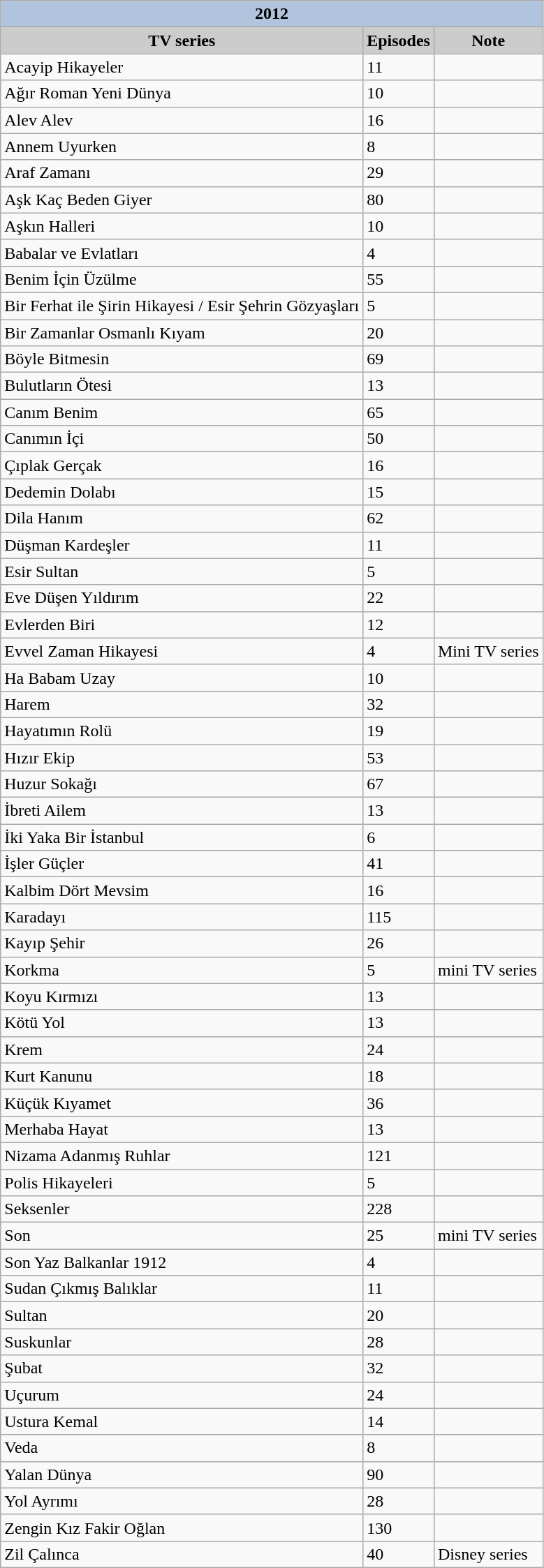<table class="wikitable sortable">
<tr>
<th colspan="3" style="background-color:LightSteelBlue">2012</th>
</tr>
<tr>
<th style="background-color:#CCCCCC">TV series</th>
<th style="background-color:#CCCCCC">Episodes</th>
<th style="background-color:#CCCCCC">Note</th>
</tr>
<tr>
<td>Acayip Hikayeler</td>
<td>11</td>
<td></td>
</tr>
<tr>
<td>Ağır Roman Yeni Dünya</td>
<td>10</td>
<td></td>
</tr>
<tr>
<td>Alev Alev</td>
<td>16</td>
<td></td>
</tr>
<tr>
<td>Annem Uyurken</td>
<td>8</td>
<td></td>
</tr>
<tr>
<td>Araf Zamanı</td>
<td>29</td>
<td></td>
</tr>
<tr>
<td>Aşk Kaç Beden Giyer</td>
<td>80</td>
<td></td>
</tr>
<tr>
<td>Aşkın Halleri</td>
<td>10</td>
<td></td>
</tr>
<tr>
<td>Babalar ve Evlatları</td>
<td>4</td>
<td></td>
</tr>
<tr>
<td>Benim İçin Üzülme</td>
<td>55</td>
<td></td>
</tr>
<tr>
<td>Bir Ferhat ile Şirin Hikayesi / Esir Şehrin Gözyaşları</td>
<td>5</td>
<td></td>
</tr>
<tr>
<td>Bir Zamanlar Osmanlı Kıyam</td>
<td>20</td>
<td></td>
</tr>
<tr>
<td>Böyle Bitmesin</td>
<td>69</td>
<td></td>
</tr>
<tr>
<td>Bulutların Ötesi</td>
<td>13</td>
<td></td>
</tr>
<tr>
<td>Canım Benim</td>
<td>65</td>
<td></td>
</tr>
<tr>
<td>Canımın İçi</td>
<td>50</td>
<td></td>
</tr>
<tr>
<td>Çıplak Gerçak</td>
<td>16</td>
<td></td>
</tr>
<tr>
<td>Dedemin Dolabı</td>
<td>15</td>
<td></td>
</tr>
<tr>
<td>Dila Hanım</td>
<td>62</td>
<td></td>
</tr>
<tr>
<td>Düşman Kardeşler</td>
<td>11</td>
<td></td>
</tr>
<tr>
<td>Esir Sultan</td>
<td>5</td>
<td></td>
</tr>
<tr>
<td>Eve Düşen Yıldırım</td>
<td>22</td>
<td></td>
</tr>
<tr>
<td>Evlerden Biri</td>
<td>12</td>
<td></td>
</tr>
<tr>
<td>Evvel Zaman Hikayesi</td>
<td>4</td>
<td>Mini TV series</td>
</tr>
<tr>
<td>Ha Babam Uzay</td>
<td>10</td>
<td></td>
</tr>
<tr>
<td>Harem</td>
<td>32</td>
<td></td>
</tr>
<tr>
<td>Hayatımın Rolü</td>
<td>19</td>
<td></td>
</tr>
<tr>
<td>Hızır Ekip</td>
<td>53</td>
<td></td>
</tr>
<tr>
<td>Huzur Sokağı</td>
<td>67</td>
<td></td>
</tr>
<tr>
<td>İbreti Ailem</td>
<td>13</td>
<td></td>
</tr>
<tr>
<td>İki Yaka Bir İstanbul</td>
<td>6</td>
<td></td>
</tr>
<tr>
<td>İşler Güçler</td>
<td>41</td>
<td></td>
</tr>
<tr>
<td>Kalbim Dört Mevsim</td>
<td>16</td>
<td></td>
</tr>
<tr>
<td>Karadayı</td>
<td>115</td>
<td></td>
</tr>
<tr>
<td>Kayıp Şehir</td>
<td>26</td>
<td></td>
</tr>
<tr>
<td>Korkma</td>
<td>5</td>
<td>mini TV series</td>
</tr>
<tr>
<td>Koyu Kırmızı</td>
<td>13</td>
<td></td>
</tr>
<tr>
<td>Kötü Yol</td>
<td>13</td>
<td></td>
</tr>
<tr>
<td>Krem</td>
<td>24</td>
<td></td>
</tr>
<tr>
<td>Kurt Kanunu</td>
<td>18</td>
<td></td>
</tr>
<tr>
<td>Küçük Kıyamet</td>
<td>36</td>
<td></td>
</tr>
<tr>
<td>Merhaba Hayat</td>
<td>13</td>
<td></td>
</tr>
<tr>
<td>Nizama Adanmış Ruhlar</td>
<td>121</td>
<td></td>
</tr>
<tr>
<td>Polis Hikayeleri</td>
<td>5</td>
<td></td>
</tr>
<tr>
<td>Seksenler</td>
<td>228</td>
<td></td>
</tr>
<tr>
<td>Son</td>
<td>25</td>
<td>mini TV series</td>
</tr>
<tr>
<td>Son Yaz Balkanlar 1912</td>
<td>4</td>
<td></td>
</tr>
<tr>
<td>Sudan Çıkmış Balıklar</td>
<td>11</td>
<td></td>
</tr>
<tr>
<td>Sultan</td>
<td>20</td>
<td></td>
</tr>
<tr>
<td>Suskunlar</td>
<td>28</td>
<td></td>
</tr>
<tr>
<td>Şubat</td>
<td>32</td>
<td></td>
</tr>
<tr>
<td>Uçurum</td>
<td>24</td>
<td></td>
</tr>
<tr>
<td>Ustura Kemal</td>
<td>14</td>
<td></td>
</tr>
<tr>
<td>Veda</td>
<td>8</td>
<td></td>
</tr>
<tr>
<td>Yalan Dünya</td>
<td>90</td>
<td></td>
</tr>
<tr>
<td>Yol Ayrımı</td>
<td>28</td>
<td></td>
</tr>
<tr>
<td>Zengin Kız Fakir Oğlan</td>
<td>130</td>
<td></td>
</tr>
<tr>
<td>Zil Çalınca</td>
<td>40</td>
<td>Disney series</td>
</tr>
</table>
